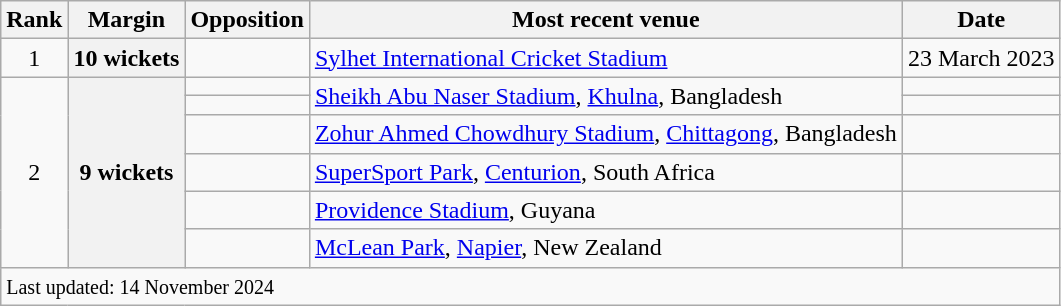<table class="wikitable plainrowheaders sortable">
<tr>
<th scope=col>Rank</th>
<th scope=col>Margin</th>
<th scope=col>Opposition</th>
<th scope=col>Most recent venue</th>
<th scope=col>Date</th>
</tr>
<tr>
<td align="center">1</td>
<th scope="row" style="text-align:center">10 wickets</th>
<td></td>
<td><a href='#'>Sylhet International Cricket Stadium</a></td>
<td>23 March 2023</td>
</tr>
<tr>
<td rowspan="6" align="center">2</td>
<th rowspan="6" scope="row" style="text-align:center">9 wickets</th>
<td></td>
<td rowspan="2"><a href='#'>Sheikh Abu Naser Stadium</a>, <a href='#'>Khulna</a>, Bangladesh</td>
<td></td>
</tr>
<tr>
<td></td>
<td></td>
</tr>
<tr>
<td></td>
<td><a href='#'>Zohur Ahmed Chowdhury Stadium</a>, <a href='#'>Chittagong</a>, Bangladesh</td>
<td></td>
</tr>
<tr>
<td></td>
<td><a href='#'>SuperSport Park</a>, <a href='#'>Centurion</a>, South Africa</td>
<td></td>
</tr>
<tr>
<td></td>
<td><a href='#'>Providence Stadium</a>, Guyana</td>
<td></td>
</tr>
<tr>
<td></td>
<td><a href='#'>McLean Park</a>, <a href='#'>Napier</a>, New Zealand</td>
<td></td>
</tr>
<tr class="sortbottom">
<td colspan="5"><small>Last updated: 14 November 2024</small></td>
</tr>
</table>
